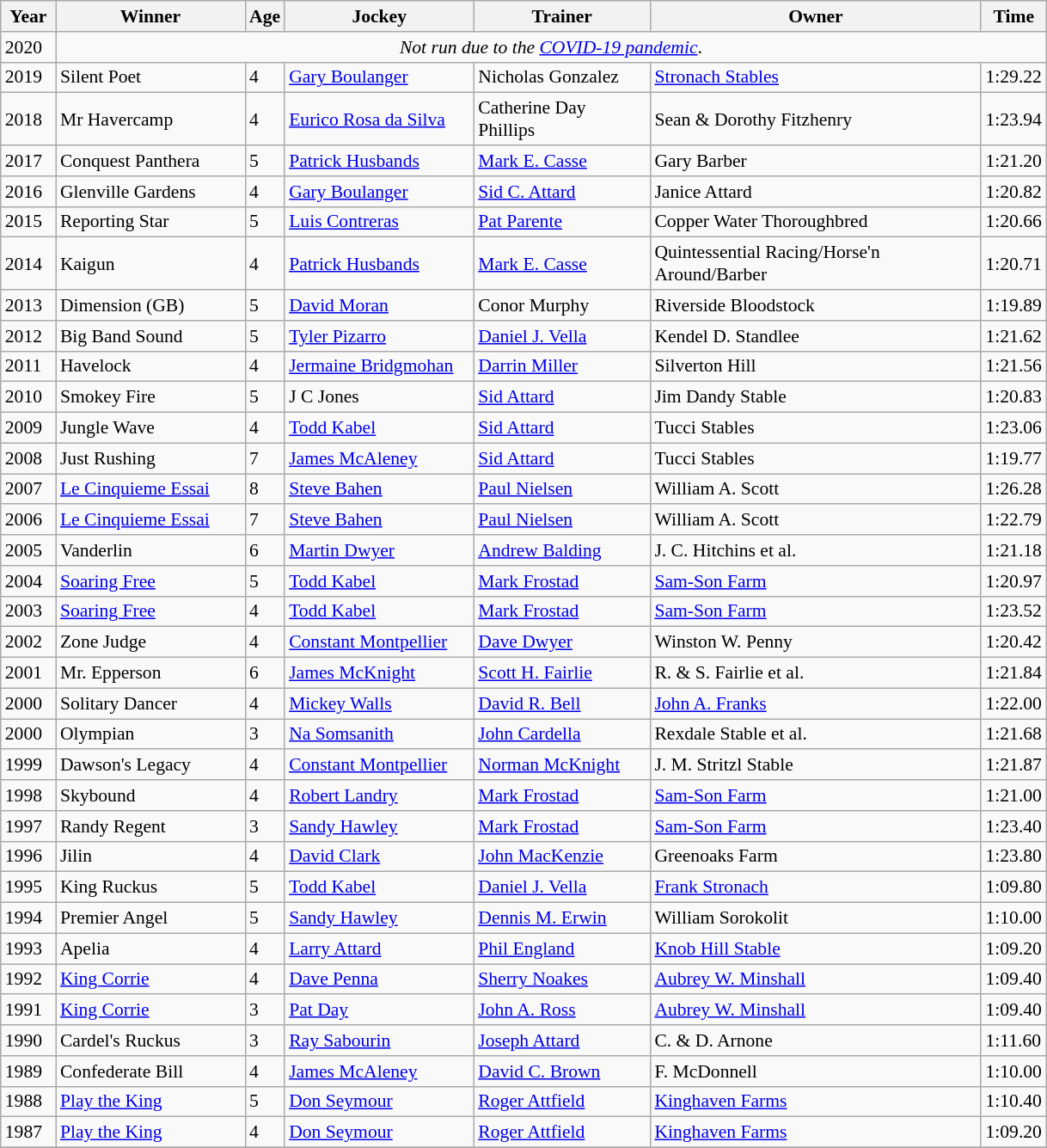<table class="wikitable sortable" style="font-size:90%">
<tr>
<th width="36px">Year<br></th>
<th width="140px">Winner<br></th>
<th>Age<br></th>
<th width="140px">Jockey<br></th>
<th width="130px">Trainer<br></th>
<th width="250px">Owner<br></th>
<th>Time</th>
</tr>
<tr>
<td>2020</td>
<td align=center colspan=8><em>Not run due to the <a href='#'>COVID-19 pandemic</a></em>.</td>
</tr>
<tr>
<td>2019</td>
<td>Silent Poet</td>
<td>4</td>
<td><a href='#'>Gary Boulanger</a></td>
<td>Nicholas Gonzalez</td>
<td><a href='#'>Stronach Stables</a></td>
<td>1:29.22</td>
</tr>
<tr>
<td>2018</td>
<td>Mr Havercamp</td>
<td>4</td>
<td><a href='#'>Eurico Rosa da Silva</a></td>
<td>Catherine Day Phillips</td>
<td>Sean & Dorothy Fitzhenry</td>
<td>1:23.94</td>
</tr>
<tr>
<td>2017</td>
<td>Conquest Panthera</td>
<td>5</td>
<td><a href='#'>Patrick Husbands</a></td>
<td><a href='#'>Mark E. Casse</a></td>
<td>Gary Barber</td>
<td>1:21.20</td>
</tr>
<tr>
<td>2016</td>
<td>Glenville Gardens</td>
<td>4</td>
<td><a href='#'>Gary Boulanger</a></td>
<td><a href='#'>Sid C. Attard</a></td>
<td>Janice Attard</td>
<td>1:20.82</td>
</tr>
<tr>
<td>2015</td>
<td>Reporting Star</td>
<td>5</td>
<td><a href='#'>Luis Contreras</a></td>
<td><a href='#'>Pat Parente</a></td>
<td>Copper Water Thoroughbred</td>
<td>1:20.66</td>
</tr>
<tr>
<td>2014</td>
<td>Kaigun</td>
<td>4</td>
<td><a href='#'>Patrick Husbands</a></td>
<td><a href='#'>Mark E. Casse</a></td>
<td>Quintessential Racing/Horse'n Around/Barber</td>
<td>1:20.71</td>
</tr>
<tr>
<td>2013</td>
<td>Dimension (GB)</td>
<td>5</td>
<td><a href='#'>David Moran</a></td>
<td>Conor Murphy</td>
<td>Riverside Bloodstock</td>
<td>1:19.89</td>
</tr>
<tr>
<td>2012</td>
<td>Big Band Sound</td>
<td>5</td>
<td><a href='#'>Tyler Pizarro</a></td>
<td><a href='#'>Daniel J. Vella</a></td>
<td>Kendel D. Standlee</td>
<td>1:21.62</td>
</tr>
<tr>
<td>2011</td>
<td>Havelock</td>
<td>4</td>
<td><a href='#'>Jermaine Bridgmohan</a></td>
<td><a href='#'>Darrin Miller</a></td>
<td>Silverton Hill</td>
<td>1:21.56</td>
</tr>
<tr>
<td>2010</td>
<td>Smokey Fire</td>
<td>5</td>
<td>J C Jones</td>
<td><a href='#'>Sid Attard</a></td>
<td>Jim Dandy Stable</td>
<td>1:20.83</td>
</tr>
<tr>
<td>2009</td>
<td>Jungle Wave</td>
<td>4</td>
<td><a href='#'>Todd Kabel</a></td>
<td><a href='#'>Sid Attard</a></td>
<td>Tucci Stables</td>
<td>1:23.06</td>
</tr>
<tr>
<td>2008</td>
<td>Just Rushing</td>
<td>7</td>
<td><a href='#'>James McAleney</a></td>
<td><a href='#'>Sid Attard</a></td>
<td>Tucci Stables</td>
<td>1:19.77</td>
</tr>
<tr>
<td>2007</td>
<td><a href='#'>Le Cinquieme Essai</a></td>
<td>8</td>
<td><a href='#'>Steve Bahen</a></td>
<td><a href='#'>Paul Nielsen</a></td>
<td>William A. Scott</td>
<td>1:26.28</td>
</tr>
<tr>
<td>2006</td>
<td><a href='#'>Le Cinquieme Essai</a></td>
<td>7</td>
<td><a href='#'>Steve Bahen</a></td>
<td><a href='#'>Paul Nielsen</a></td>
<td>William A. Scott</td>
<td>1:22.79</td>
</tr>
<tr>
<td>2005</td>
<td>Vanderlin</td>
<td>6</td>
<td><a href='#'>Martin Dwyer</a></td>
<td><a href='#'>Andrew Balding</a></td>
<td>J. C. Hitchins et al.</td>
<td>1:21.18</td>
</tr>
<tr>
<td>2004</td>
<td><a href='#'>Soaring Free</a></td>
<td>5</td>
<td><a href='#'>Todd Kabel</a></td>
<td><a href='#'>Mark Frostad</a></td>
<td><a href='#'>Sam-Son Farm</a></td>
<td>1:20.97</td>
</tr>
<tr>
<td>2003</td>
<td><a href='#'>Soaring Free</a></td>
<td>4</td>
<td><a href='#'>Todd Kabel</a></td>
<td><a href='#'>Mark Frostad</a></td>
<td><a href='#'>Sam-Son Farm</a></td>
<td>1:23.52</td>
</tr>
<tr>
<td>2002</td>
<td>Zone Judge</td>
<td>4</td>
<td><a href='#'>Constant Montpellier</a></td>
<td><a href='#'>Dave Dwyer</a></td>
<td>Winston W. Penny</td>
<td>1:20.42</td>
</tr>
<tr>
<td>2001</td>
<td>Mr. Epperson</td>
<td>6</td>
<td><a href='#'>James McKnight</a></td>
<td><a href='#'>Scott H. Fairlie</a></td>
<td>R. & S. Fairlie et al.</td>
<td>1:21.84</td>
</tr>
<tr>
<td>2000</td>
<td>Solitary Dancer</td>
<td>4</td>
<td><a href='#'>Mickey Walls</a></td>
<td><a href='#'>David R. Bell</a></td>
<td><a href='#'>John A. Franks</a></td>
<td>1:22.00</td>
</tr>
<tr>
<td>2000</td>
<td>Olympian</td>
<td>3</td>
<td><a href='#'>Na Somsanith</a></td>
<td><a href='#'>John Cardella</a></td>
<td>Rexdale Stable et al.</td>
<td>1:21.68</td>
</tr>
<tr>
<td>1999</td>
<td>Dawson's Legacy</td>
<td>4</td>
<td><a href='#'>Constant Montpellier</a></td>
<td><a href='#'>Norman McKnight</a></td>
<td>J. M. Stritzl Stable</td>
<td>1:21.87</td>
</tr>
<tr>
<td>1998</td>
<td>Skybound</td>
<td>4</td>
<td><a href='#'>Robert Landry</a></td>
<td><a href='#'>Mark Frostad</a></td>
<td><a href='#'>Sam-Son Farm</a></td>
<td>1:21.00</td>
</tr>
<tr>
<td>1997</td>
<td>Randy Regent</td>
<td>3</td>
<td><a href='#'>Sandy Hawley</a></td>
<td><a href='#'>Mark Frostad</a></td>
<td><a href='#'>Sam-Son Farm</a></td>
<td>1:23.40</td>
</tr>
<tr>
<td>1996</td>
<td>Jilin</td>
<td>4</td>
<td><a href='#'>David Clark</a></td>
<td><a href='#'>John MacKenzie</a></td>
<td>Greenoaks Farm</td>
<td>1:23.80</td>
</tr>
<tr>
<td>1995</td>
<td>King Ruckus</td>
<td>5</td>
<td><a href='#'>Todd Kabel</a></td>
<td><a href='#'>Daniel J. Vella</a></td>
<td><a href='#'>Frank Stronach</a></td>
<td>1:09.80</td>
</tr>
<tr>
<td>1994</td>
<td>Premier Angel</td>
<td>5</td>
<td><a href='#'>Sandy Hawley</a></td>
<td><a href='#'>Dennis M. Erwin</a></td>
<td>William Sorokolit</td>
<td>1:10.00</td>
</tr>
<tr>
<td>1993</td>
<td>Apelia</td>
<td>4</td>
<td><a href='#'>Larry Attard</a></td>
<td><a href='#'>Phil England</a></td>
<td><a href='#'>Knob Hill Stable</a></td>
<td>1:09.20</td>
</tr>
<tr>
<td>1992</td>
<td><a href='#'>King Corrie</a></td>
<td>4</td>
<td><a href='#'>Dave Penna</a></td>
<td><a href='#'>Sherry Noakes</a></td>
<td><a href='#'>Aubrey W. Minshall</a></td>
<td>1:09.40</td>
</tr>
<tr>
<td>1991</td>
<td><a href='#'>King Corrie</a></td>
<td>3</td>
<td><a href='#'>Pat Day</a></td>
<td><a href='#'>John A. Ross</a></td>
<td><a href='#'>Aubrey W. Minshall</a></td>
<td>1:09.40</td>
</tr>
<tr>
<td>1990</td>
<td>Cardel's Ruckus</td>
<td>3</td>
<td><a href='#'>Ray Sabourin</a></td>
<td><a href='#'>Joseph Attard</a></td>
<td>C. & D. Arnone</td>
<td>1:11.60</td>
</tr>
<tr>
<td>1989</td>
<td>Confederate Bill</td>
<td>4</td>
<td><a href='#'>James McAleney</a></td>
<td><a href='#'>David C. Brown</a></td>
<td>F. McDonnell</td>
<td>1:10.00</td>
</tr>
<tr>
<td>1988</td>
<td><a href='#'>Play the King</a></td>
<td>5</td>
<td><a href='#'>Don Seymour</a></td>
<td><a href='#'>Roger Attfield</a></td>
<td><a href='#'>Kinghaven Farms</a></td>
<td>1:10.40</td>
</tr>
<tr>
<td>1987</td>
<td><a href='#'>Play the King</a></td>
<td>4</td>
<td><a href='#'>Don Seymour</a></td>
<td><a href='#'>Roger Attfield</a></td>
<td><a href='#'>Kinghaven Farms</a></td>
<td>1:09.20</td>
</tr>
<tr>
</tr>
</table>
